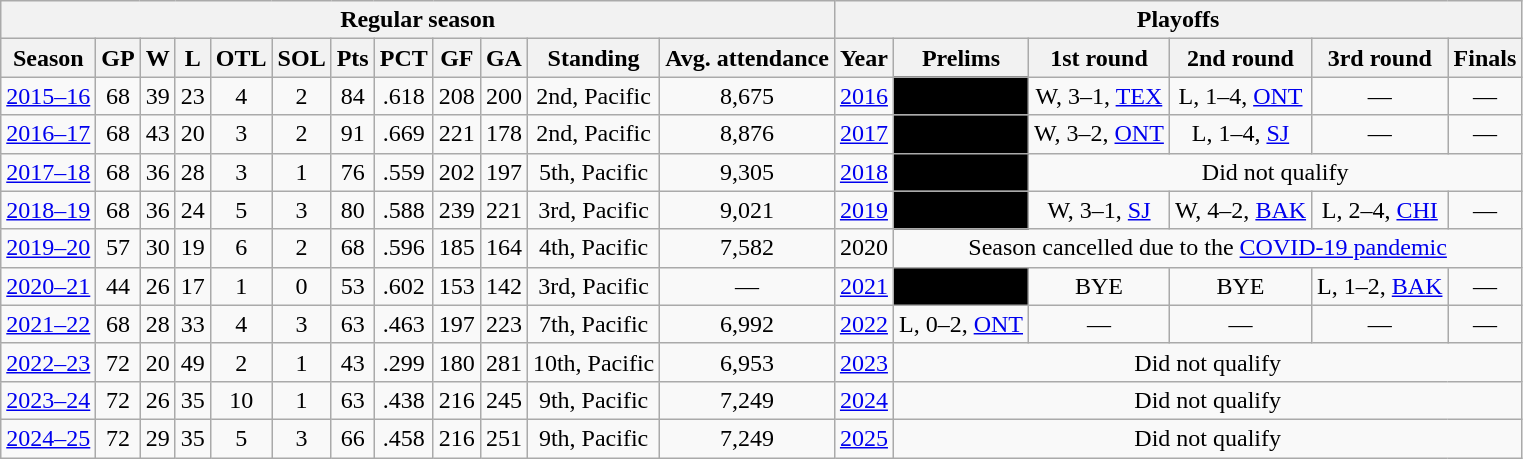<table class="wikitable" style="text-align:center; font-size:100%">
<tr>
<th colspan=12>Regular season</th>
<th colspan=6>Playoffs</th>
</tr>
<tr>
<th>Season</th>
<th>GP</th>
<th>W</th>
<th>L</th>
<th>OTL</th>
<th>SOL</th>
<th>Pts</th>
<th>PCT</th>
<th>GF</th>
<th>GA</th>
<th>Standing</th>
<th>Avg. attendance</th>
<th>Year</th>
<th>Prelims</th>
<th>1st round</th>
<th>2nd round</th>
<th>3rd round</th>
<th>Finals</th>
</tr>
<tr>
<td><a href='#'>2015–16</a></td>
<td>68</td>
<td>39</td>
<td>23</td>
<td>4</td>
<td>2</td>
<td>84</td>
<td>.618</td>
<td>208</td>
<td>200</td>
<td>2nd, Pacific</td>
<td>8,675</td>
<td><a href='#'>2016</a></td>
<td bgcolor=#000000>—</td>
<td>W, 3–1, <a href='#'>TEX</a></td>
<td>L, 1–4, <a href='#'>ONT</a></td>
<td>—</td>
<td>—</td>
</tr>
<tr>
<td><a href='#'>2016–17</a></td>
<td>68</td>
<td>43</td>
<td>20</td>
<td>3</td>
<td>2</td>
<td>91</td>
<td>.669</td>
<td>221</td>
<td>178</td>
<td>2nd, Pacific</td>
<td>8,876</td>
<td><a href='#'>2017</a></td>
<td bgcolor=#000000>—</td>
<td>W, 3–2, <a href='#'>ONT</a></td>
<td>L, 1–4, <a href='#'>SJ</a></td>
<td>—</td>
<td>—</td>
</tr>
<tr>
<td><a href='#'>2017–18</a></td>
<td>68</td>
<td>36</td>
<td>28</td>
<td>3</td>
<td>1</td>
<td>76</td>
<td>.559</td>
<td>202</td>
<td>197</td>
<td>5th, Pacific</td>
<td>9,305</td>
<td><a href='#'>2018</a></td>
<td bgcolor=#000000>—</td>
<td colspan=4>Did not qualify</td>
</tr>
<tr>
<td><a href='#'>2018–19</a></td>
<td>68</td>
<td>36</td>
<td>24</td>
<td>5</td>
<td>3</td>
<td>80</td>
<td>.588</td>
<td>239</td>
<td>221</td>
<td>3rd, Pacific</td>
<td>9,021</td>
<td><a href='#'>2019</a></td>
<td bgcolor=#000000>—</td>
<td>W, 3–1, <a href='#'>SJ</a></td>
<td>W, 4–2, <a href='#'>BAK</a></td>
<td>L, 2–4, <a href='#'>CHI</a></td>
<td>—</td>
</tr>
<tr>
<td><a href='#'>2019–20</a></td>
<td>57</td>
<td>30</td>
<td>19</td>
<td>6</td>
<td>2</td>
<td>68</td>
<td>.596</td>
<td>185</td>
<td>164</td>
<td>4th, Pacific</td>
<td>7,582</td>
<td>2020</td>
<td colspan="5">Season cancelled due to the <a href='#'>COVID-19 pandemic</a></td>
</tr>
<tr>
<td><a href='#'>2020–21</a></td>
<td>44</td>
<td>26</td>
<td>17</td>
<td>1</td>
<td>0</td>
<td>53</td>
<td>.602</td>
<td>153</td>
<td>142</td>
<td>3rd, Pacific</td>
<td>—</td>
<td><a href='#'>2021</a></td>
<td bgcolor=#000000>—</td>
<td>BYE</td>
<td>BYE</td>
<td>L, 1–2, <a href='#'>BAK</a></td>
<td>—</td>
</tr>
<tr>
<td><a href='#'>2021–22</a></td>
<td>68</td>
<td>28</td>
<td>33</td>
<td>4</td>
<td>3</td>
<td>63</td>
<td>.463</td>
<td>197</td>
<td>223</td>
<td>7th, Pacific</td>
<td>6,992</td>
<td><a href='#'>2022</a></td>
<td>L, 0–2, <a href='#'>ONT</a></td>
<td>—</td>
<td>—</td>
<td>—</td>
<td>—</td>
</tr>
<tr>
<td><a href='#'>2022–23</a></td>
<td>72</td>
<td>20</td>
<td>49</td>
<td>2</td>
<td>1</td>
<td>43</td>
<td>.299</td>
<td>180</td>
<td>281</td>
<td>10th, Pacific</td>
<td>6,953</td>
<td><a href='#'>2023</a></td>
<td colspan=5>Did not qualify</td>
</tr>
<tr>
<td><a href='#'>2023–24</a></td>
<td>72</td>
<td>26</td>
<td>35</td>
<td>10</td>
<td>1</td>
<td>63</td>
<td>.438</td>
<td>216</td>
<td>245</td>
<td>9th, Pacific</td>
<td>7,249</td>
<td><a href='#'>2024</a></td>
<td colspan=5>Did not qualify</td>
</tr>
<tr>
<td><a href='#'>2024–25</a></td>
<td>72</td>
<td>29</td>
<td>35</td>
<td>5</td>
<td>3</td>
<td>66</td>
<td>.458</td>
<td>216</td>
<td>251</td>
<td>9th, Pacific</td>
<td>7,249</td>
<td><a href='#'>2025</a></td>
<td colspan=5>Did not qualify</td>
</tr>
</table>
